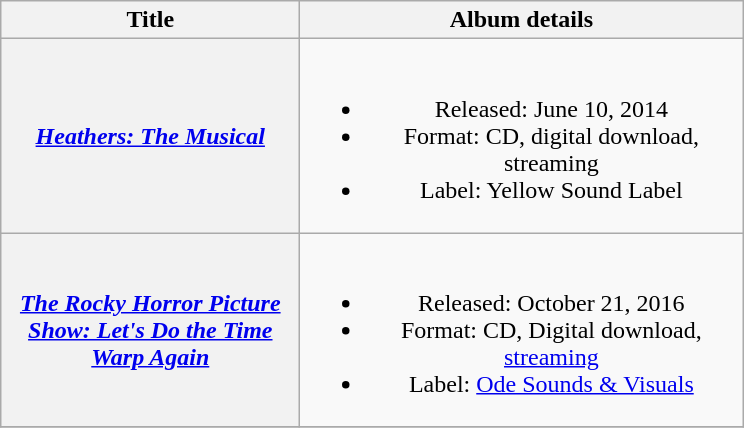<table class="wikitable plainrowheaders" style="text-align:center;">
<tr>
<th scope="col" style="width:12em;">Title</th>
<th scope="col" style="width:18em;">Album details</th>
</tr>
<tr>
<th scope="row"><em><a href='#'>Heathers: The Musical</a></em></th>
<td><br><ul><li>Released: June 10, 2014</li><li>Format: CD, digital download, streaming</li><li>Label: Yellow Sound Label</li></ul></td>
</tr>
<tr>
<th scope="row"><em><a href='#'>The Rocky Horror Picture Show: Let's Do the Time Warp Again</a></em></th>
<td><br><ul><li>Released: October 21, 2016</li><li>Format: CD, Digital download, <a href='#'>streaming</a></li><li>Label: <a href='#'>Ode Sounds & Visuals</a></li></ul></td>
</tr>
<tr>
</tr>
</table>
